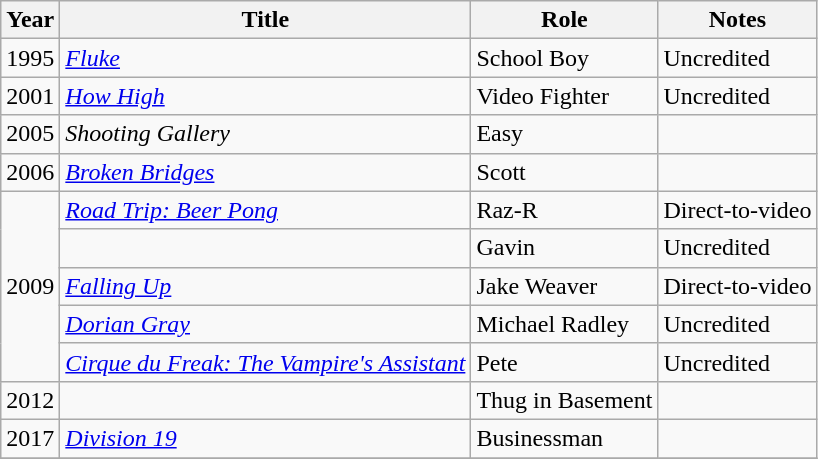<table class="wikitable sortable">
<tr>
<th>Year</th>
<th>Title</th>
<th>Role</th>
<th class="unsortable">Notes</th>
</tr>
<tr>
<td>1995</td>
<td><em><a href='#'>Fluke</a></em></td>
<td>School Boy</td>
<td>Uncredited</td>
</tr>
<tr>
<td>2001</td>
<td><em><a href='#'>How High</a></em></td>
<td>Video Fighter</td>
<td>Uncredited</td>
</tr>
<tr>
<td>2005</td>
<td><em>Shooting Gallery</em></td>
<td>Easy</td>
<td></td>
</tr>
<tr>
<td>2006</td>
<td><em><a href='#'>Broken Bridges</a></em></td>
<td>Scott</td>
<td></td>
</tr>
<tr>
<td rowspan="5">2009</td>
<td><em><a href='#'>Road Trip: Beer Pong</a></em></td>
<td>Raz-R</td>
<td>Direct-to-video</td>
</tr>
<tr>
<td><em></em></td>
<td>Gavin</td>
<td>Uncredited</td>
</tr>
<tr>
<td><em><a href='#'>Falling Up</a></em></td>
<td>Jake Weaver</td>
<td>Direct-to-video</td>
</tr>
<tr>
<td><em><a href='#'>Dorian Gray</a></em></td>
<td>Michael Radley</td>
<td>Uncredited</td>
</tr>
<tr>
<td><em><a href='#'>Cirque du Freak: The Vampire's Assistant</a></em></td>
<td>Pete</td>
<td>Uncredited</td>
</tr>
<tr>
<td>2012</td>
<td><em></em></td>
<td>Thug in Basement</td>
<td></td>
</tr>
<tr>
<td>2017</td>
<td><em><a href='#'>Division 19</a></em></td>
<td>Businessman</td>
<td></td>
</tr>
<tr>
</tr>
</table>
